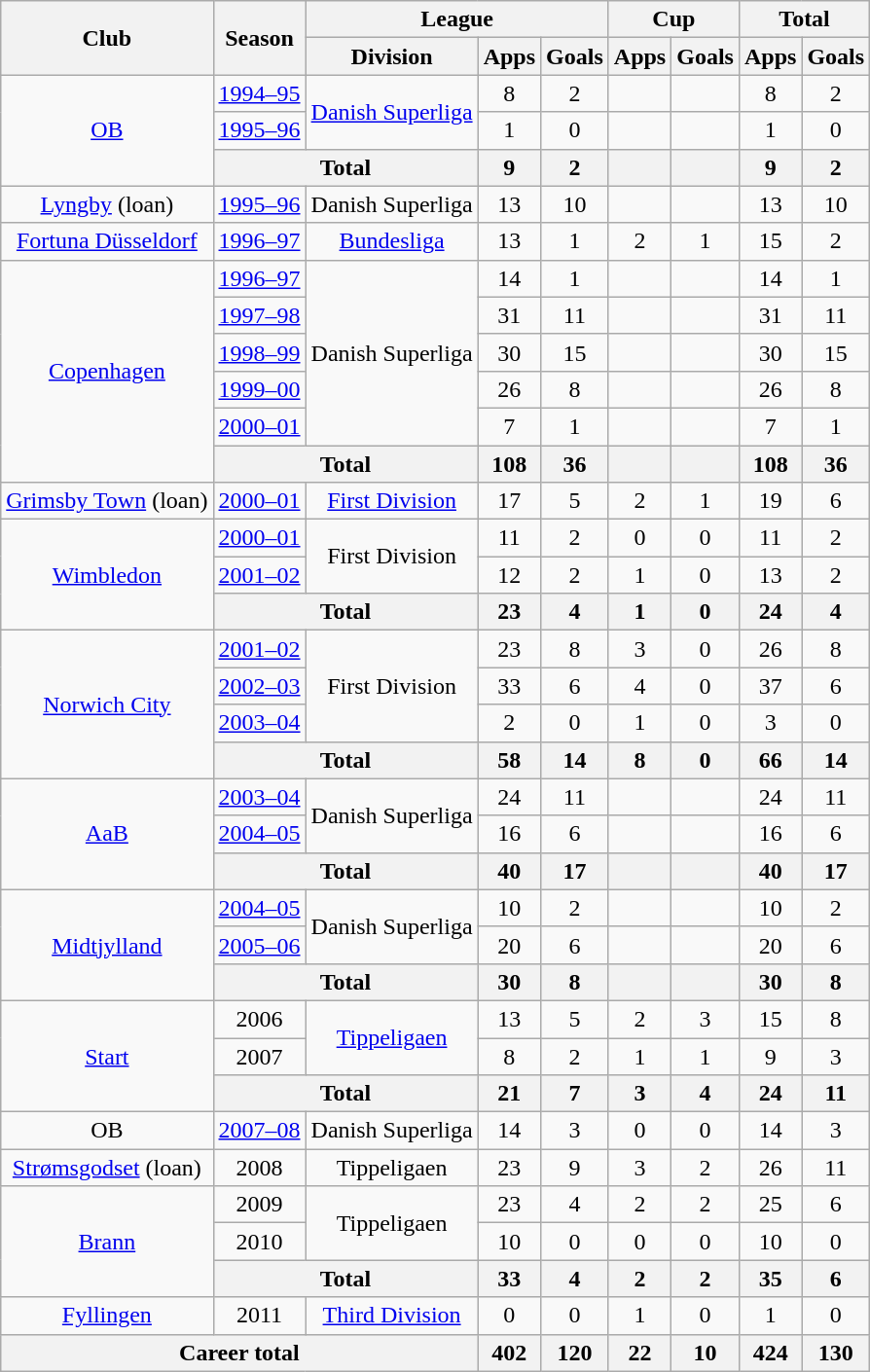<table class="wikitable" style="text-align:center">
<tr>
<th rowspan="2">Club</th>
<th rowspan="2">Season</th>
<th colspan="3">League</th>
<th colspan="2">Cup</th>
<th colspan="2">Total</th>
</tr>
<tr>
<th>Division</th>
<th>Apps</th>
<th>Goals</th>
<th>Apps</th>
<th>Goals</th>
<th>Apps</th>
<th>Goals</th>
</tr>
<tr>
<td rowspan="3"><a href='#'>OB</a></td>
<td><a href='#'>1994–95</a></td>
<td rowspan="2"><a href='#'>Danish Superliga</a></td>
<td>8</td>
<td>2</td>
<td></td>
<td></td>
<td>8</td>
<td>2</td>
</tr>
<tr>
<td><a href='#'>1995–96</a></td>
<td>1</td>
<td>0</td>
<td></td>
<td></td>
<td>1</td>
<td>0</td>
</tr>
<tr>
<th colspan="2">Total</th>
<th>9</th>
<th>2</th>
<th></th>
<th></th>
<th>9</th>
<th>2</th>
</tr>
<tr>
<td><a href='#'>Lyngby</a> (loan)</td>
<td><a href='#'>1995–96</a></td>
<td>Danish Superliga</td>
<td>13</td>
<td>10</td>
<td></td>
<td></td>
<td>13</td>
<td>10</td>
</tr>
<tr>
<td><a href='#'>Fortuna Düsseldorf</a></td>
<td><a href='#'>1996–97</a></td>
<td><a href='#'>Bundesliga</a></td>
<td>13</td>
<td>1</td>
<td>2</td>
<td>1</td>
<td>15</td>
<td>2</td>
</tr>
<tr>
<td rowspan="6"><a href='#'>Copenhagen</a></td>
<td><a href='#'>1996–97</a></td>
<td rowspan="5">Danish Superliga</td>
<td>14</td>
<td>1</td>
<td></td>
<td></td>
<td>14</td>
<td>1</td>
</tr>
<tr>
<td><a href='#'>1997–98</a></td>
<td>31</td>
<td>11</td>
<td></td>
<td></td>
<td>31</td>
<td>11</td>
</tr>
<tr>
<td><a href='#'>1998–99</a></td>
<td>30</td>
<td>15</td>
<td></td>
<td></td>
<td>30</td>
<td>15</td>
</tr>
<tr>
<td><a href='#'>1999–00</a></td>
<td>26</td>
<td>8</td>
<td></td>
<td></td>
<td>26</td>
<td>8</td>
</tr>
<tr>
<td><a href='#'>2000–01</a></td>
<td>7</td>
<td>1</td>
<td></td>
<td></td>
<td>7</td>
<td>1</td>
</tr>
<tr>
<th colspan="2">Total</th>
<th>108</th>
<th>36</th>
<th></th>
<th></th>
<th>108</th>
<th>36</th>
</tr>
<tr>
<td><a href='#'>Grimsby Town</a> (loan)</td>
<td><a href='#'>2000–01</a></td>
<td><a href='#'>First Division</a></td>
<td>17</td>
<td>5</td>
<td>2</td>
<td>1</td>
<td>19</td>
<td>6</td>
</tr>
<tr>
<td rowspan="3"><a href='#'>Wimbledon</a></td>
<td><a href='#'>2000–01</a></td>
<td rowspan="2">First Division</td>
<td>11</td>
<td>2</td>
<td>0</td>
<td>0</td>
<td>11</td>
<td>2</td>
</tr>
<tr>
<td><a href='#'>2001–02</a></td>
<td>12</td>
<td>2</td>
<td>1</td>
<td>0</td>
<td>13</td>
<td>2</td>
</tr>
<tr>
<th colspan="2">Total</th>
<th>23</th>
<th>4</th>
<th>1</th>
<th>0</th>
<th>24</th>
<th>4</th>
</tr>
<tr>
<td rowspan="4"><a href='#'>Norwich City</a></td>
<td><a href='#'>2001–02</a></td>
<td rowspan="3">First Division</td>
<td>23</td>
<td>8</td>
<td>3</td>
<td>0</td>
<td>26</td>
<td>8</td>
</tr>
<tr>
<td><a href='#'>2002–03</a></td>
<td>33</td>
<td>6</td>
<td>4</td>
<td>0</td>
<td>37</td>
<td>6</td>
</tr>
<tr>
<td><a href='#'>2003–04</a></td>
<td>2</td>
<td>0</td>
<td>1</td>
<td>0</td>
<td>3</td>
<td>0</td>
</tr>
<tr>
<th colspan="2">Total</th>
<th>58</th>
<th>14</th>
<th>8</th>
<th>0</th>
<th>66</th>
<th>14</th>
</tr>
<tr>
<td rowspan="3"><a href='#'>AaB</a></td>
<td><a href='#'>2003–04</a></td>
<td rowspan="2">Danish Superliga</td>
<td>24</td>
<td>11</td>
<td></td>
<td></td>
<td>24</td>
<td>11</td>
</tr>
<tr>
<td><a href='#'>2004–05</a></td>
<td>16</td>
<td>6</td>
<td></td>
<td></td>
<td>16</td>
<td>6</td>
</tr>
<tr>
<th colspan="2">Total</th>
<th>40</th>
<th>17</th>
<th></th>
<th></th>
<th>40</th>
<th>17</th>
</tr>
<tr>
<td rowspan="3"><a href='#'>Midtjylland</a></td>
<td><a href='#'>2004–05</a></td>
<td rowspan="2">Danish Superliga</td>
<td>10</td>
<td>2</td>
<td></td>
<td></td>
<td>10</td>
<td>2</td>
</tr>
<tr>
<td><a href='#'>2005–06</a></td>
<td>20</td>
<td>6</td>
<td></td>
<td></td>
<td>20</td>
<td>6</td>
</tr>
<tr>
<th colspan="2">Total</th>
<th>30</th>
<th>8</th>
<th></th>
<th></th>
<th>30</th>
<th>8</th>
</tr>
<tr>
<td rowspan="3"><a href='#'>Start</a></td>
<td>2006</td>
<td rowspan="2"><a href='#'>Tippeligaen</a></td>
<td>13</td>
<td>5</td>
<td>2</td>
<td>3</td>
<td>15</td>
<td>8</td>
</tr>
<tr>
<td>2007</td>
<td>8</td>
<td>2</td>
<td>1</td>
<td>1</td>
<td>9</td>
<td>3</td>
</tr>
<tr>
<th colspan="2">Total</th>
<th>21</th>
<th>7</th>
<th>3</th>
<th>4</th>
<th>24</th>
<th>11</th>
</tr>
<tr>
<td>OB</td>
<td><a href='#'>2007–08</a></td>
<td>Danish Superliga</td>
<td>14</td>
<td>3</td>
<td>0</td>
<td>0</td>
<td>14</td>
<td>3</td>
</tr>
<tr>
<td><a href='#'>Strømsgodset</a> (loan)</td>
<td>2008</td>
<td>Tippeligaen</td>
<td>23</td>
<td>9</td>
<td>3</td>
<td>2</td>
<td>26</td>
<td>11</td>
</tr>
<tr>
<td rowspan="3"><a href='#'>Brann</a></td>
<td>2009</td>
<td rowspan="2">Tippeligaen</td>
<td>23</td>
<td>4</td>
<td>2</td>
<td>2</td>
<td>25</td>
<td>6</td>
</tr>
<tr>
<td>2010</td>
<td>10</td>
<td>0</td>
<td>0</td>
<td>0</td>
<td>10</td>
<td>0</td>
</tr>
<tr>
<th colspan="2">Total</th>
<th>33</th>
<th>4</th>
<th>2</th>
<th>2</th>
<th>35</th>
<th>6</th>
</tr>
<tr>
<td><a href='#'>Fyllingen</a></td>
<td>2011</td>
<td><a href='#'>Third Division</a></td>
<td>0</td>
<td>0</td>
<td>1</td>
<td>0</td>
<td>1</td>
<td>0</td>
</tr>
<tr>
<th colspan="3">Career total</th>
<th>402</th>
<th>120</th>
<th>22</th>
<th>10</th>
<th>424</th>
<th>130</th>
</tr>
</table>
